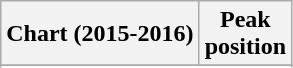<table class="wikitable plainrowheaders sortable" style="text-align:center;">
<tr>
<th scope="col">Chart (2015-2016)</th>
<th scope="col">Peak<br>position</th>
</tr>
<tr>
</tr>
<tr>
</tr>
<tr>
</tr>
<tr>
</tr>
<tr>
</tr>
</table>
